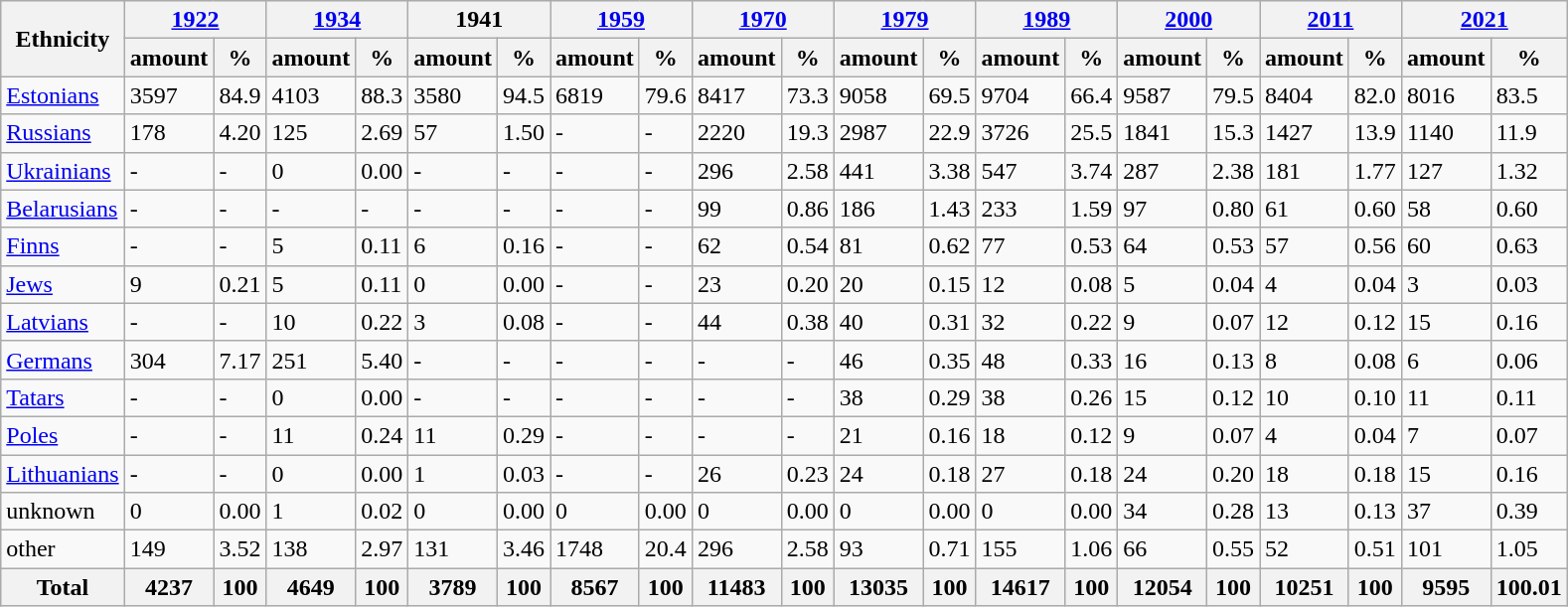<table class="wikitable sortable">
<tr>
<th rowspan="2">Ethnicity</th>
<th colspan="2"><a href='#'>1922</a></th>
<th colspan="2"><a href='#'>1934</a></th>
<th colspan="2">1941</th>
<th colspan="2"><a href='#'>1959</a></th>
<th colspan="2"><a href='#'>1970</a></th>
<th colspan="2"><a href='#'>1979</a></th>
<th colspan="2"><a href='#'>1989</a></th>
<th colspan="2"><a href='#'>2000</a></th>
<th colspan="2"><a href='#'>2011</a></th>
<th colspan="2"><a href='#'>2021</a></th>
</tr>
<tr>
<th>amount</th>
<th>%</th>
<th>amount</th>
<th>%</th>
<th>amount</th>
<th>%</th>
<th>amount</th>
<th>%</th>
<th>amount</th>
<th>%</th>
<th>amount</th>
<th>%</th>
<th>amount</th>
<th>%</th>
<th>amount</th>
<th>%</th>
<th>amount</th>
<th>%</th>
<th>amount</th>
<th>%</th>
</tr>
<tr>
<td><a href='#'>Estonians</a></td>
<td>3597</td>
<td>84.9</td>
<td>4103</td>
<td>88.3</td>
<td>3580</td>
<td>94.5</td>
<td>6819</td>
<td>79.6</td>
<td>8417</td>
<td>73.3</td>
<td>9058</td>
<td>69.5</td>
<td>9704</td>
<td>66.4</td>
<td>9587</td>
<td>79.5</td>
<td>8404</td>
<td>82.0</td>
<td>8016</td>
<td>83.5</td>
</tr>
<tr>
<td><a href='#'>Russians</a></td>
<td>178</td>
<td>4.20</td>
<td>125</td>
<td>2.69</td>
<td>57</td>
<td>1.50</td>
<td>-</td>
<td>-</td>
<td>2220</td>
<td>19.3</td>
<td>2987</td>
<td>22.9</td>
<td>3726</td>
<td>25.5</td>
<td>1841</td>
<td>15.3</td>
<td>1427</td>
<td>13.9</td>
<td>1140</td>
<td>11.9</td>
</tr>
<tr>
<td><a href='#'>Ukrainians</a></td>
<td>-</td>
<td>-</td>
<td>0</td>
<td>0.00</td>
<td>-</td>
<td>-</td>
<td>-</td>
<td>-</td>
<td>296</td>
<td>2.58</td>
<td>441</td>
<td>3.38</td>
<td>547</td>
<td>3.74</td>
<td>287</td>
<td>2.38</td>
<td>181</td>
<td>1.77</td>
<td>127</td>
<td>1.32</td>
</tr>
<tr>
<td><a href='#'>Belarusians</a></td>
<td>-</td>
<td>-</td>
<td>-</td>
<td>-</td>
<td>-</td>
<td>-</td>
<td>-</td>
<td>-</td>
<td>99</td>
<td>0.86</td>
<td>186</td>
<td>1.43</td>
<td>233</td>
<td>1.59</td>
<td>97</td>
<td>0.80</td>
<td>61</td>
<td>0.60</td>
<td>58</td>
<td>0.60</td>
</tr>
<tr>
<td><a href='#'>Finns</a></td>
<td>-</td>
<td>-</td>
<td>5</td>
<td>0.11</td>
<td>6</td>
<td>0.16</td>
<td>-</td>
<td>-</td>
<td>62</td>
<td>0.54</td>
<td>81</td>
<td>0.62</td>
<td>77</td>
<td>0.53</td>
<td>64</td>
<td>0.53</td>
<td>57</td>
<td>0.56</td>
<td>60</td>
<td>0.63</td>
</tr>
<tr>
<td><a href='#'>Jews</a></td>
<td>9</td>
<td>0.21</td>
<td>5</td>
<td>0.11</td>
<td>0</td>
<td>0.00</td>
<td>-</td>
<td>-</td>
<td>23</td>
<td>0.20</td>
<td>20</td>
<td>0.15</td>
<td>12</td>
<td>0.08</td>
<td>5</td>
<td>0.04</td>
<td>4</td>
<td>0.04</td>
<td>3</td>
<td>0.03</td>
</tr>
<tr>
<td><a href='#'>Latvians</a></td>
<td>-</td>
<td>-</td>
<td>10</td>
<td>0.22</td>
<td>3</td>
<td>0.08</td>
<td>-</td>
<td>-</td>
<td>44</td>
<td>0.38</td>
<td>40</td>
<td>0.31</td>
<td>32</td>
<td>0.22</td>
<td>9</td>
<td>0.07</td>
<td>12</td>
<td>0.12</td>
<td>15</td>
<td>0.16</td>
</tr>
<tr>
<td><a href='#'>Germans</a></td>
<td>304</td>
<td>7.17</td>
<td>251</td>
<td>5.40</td>
<td>-</td>
<td>-</td>
<td>-</td>
<td>-</td>
<td>-</td>
<td>-</td>
<td>46</td>
<td>0.35</td>
<td>48</td>
<td>0.33</td>
<td>16</td>
<td>0.13</td>
<td>8</td>
<td>0.08</td>
<td>6</td>
<td>0.06</td>
</tr>
<tr>
<td><a href='#'>Tatars</a></td>
<td>-</td>
<td>-</td>
<td>0</td>
<td>0.00</td>
<td>-</td>
<td>-</td>
<td>-</td>
<td>-</td>
<td>-</td>
<td>-</td>
<td>38</td>
<td>0.29</td>
<td>38</td>
<td>0.26</td>
<td>15</td>
<td>0.12</td>
<td>10</td>
<td>0.10</td>
<td>11</td>
<td>0.11</td>
</tr>
<tr>
<td><a href='#'>Poles</a></td>
<td>-</td>
<td>-</td>
<td>11</td>
<td>0.24</td>
<td>11</td>
<td>0.29</td>
<td>-</td>
<td>-</td>
<td>-</td>
<td>-</td>
<td>21</td>
<td>0.16</td>
<td>18</td>
<td>0.12</td>
<td>9</td>
<td>0.07</td>
<td>4</td>
<td>0.04</td>
<td>7</td>
<td>0.07</td>
</tr>
<tr>
<td><a href='#'>Lithuanians</a></td>
<td>-</td>
<td>-</td>
<td>0</td>
<td>0.00</td>
<td>1</td>
<td>0.03</td>
<td>-</td>
<td>-</td>
<td>26</td>
<td>0.23</td>
<td>24</td>
<td>0.18</td>
<td>27</td>
<td>0.18</td>
<td>24</td>
<td>0.20</td>
<td>18</td>
<td>0.18</td>
<td>15</td>
<td>0.16</td>
</tr>
<tr>
<td>unknown</td>
<td>0</td>
<td>0.00</td>
<td>1</td>
<td>0.02</td>
<td>0</td>
<td>0.00</td>
<td>0</td>
<td>0.00</td>
<td>0</td>
<td>0.00</td>
<td>0</td>
<td>0.00</td>
<td>0</td>
<td>0.00</td>
<td>34</td>
<td>0.28</td>
<td>13</td>
<td>0.13</td>
<td>37</td>
<td>0.39</td>
</tr>
<tr>
<td>other</td>
<td>149</td>
<td>3.52</td>
<td>138</td>
<td>2.97</td>
<td>131</td>
<td>3.46</td>
<td>1748</td>
<td>20.4</td>
<td>296</td>
<td>2.58</td>
<td>93</td>
<td>0.71</td>
<td>155</td>
<td>1.06</td>
<td>66</td>
<td>0.55</td>
<td>52</td>
<td>0.51</td>
<td>101</td>
<td>1.05</td>
</tr>
<tr>
<th>Total</th>
<th>4237</th>
<th>100</th>
<th>4649</th>
<th>100</th>
<th>3789</th>
<th>100</th>
<th>8567</th>
<th>100</th>
<th>11483</th>
<th>100</th>
<th>13035</th>
<th>100</th>
<th>14617</th>
<th>100</th>
<th>12054</th>
<th>100</th>
<th>10251</th>
<th>100</th>
<th>9595</th>
<th>100.01</th>
</tr>
</table>
